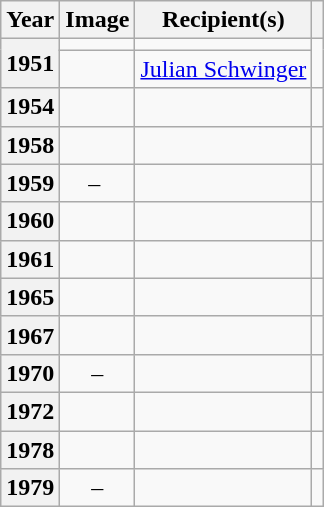<table class="wikitable plainrowheaders sortable">
<tr>
<th scope="col">Year</th>
<th scope="col">Image</th>
<th scope="col">Recipient(s)</th>
<th scope="col"  class="unsortable"></th>
</tr>
<tr>
<th scope="rowgroup" rowspan="2">1951</th>
<td></td>
<td></td>
<td align="center" rowspan="2"><br></td>
</tr>
<tr>
<td></td>
<td><a href='#'>Julian Schwinger</a> </td>
</tr>
<tr>
<th scope="row">1954</th>
<td></td>
<td></td>
<td align="center"></td>
</tr>
<tr>
<th scope="row">1958</th>
<td></td>
<td></td>
<td align="center"></td>
</tr>
<tr>
<th scope="row">1959</th>
<td align="center">– </td>
<td></td>
<td align="center"></td>
</tr>
<tr>
<th scope="row">1960</th>
<td></td>
<td></td>
<td align="center"></td>
</tr>
<tr>
<th scope="row">1961</th>
<td></td>
<td></td>
<td align="center"></td>
</tr>
<tr>
<th scope="row">1965</th>
<td></td>
<td></td>
<td align="center"></td>
</tr>
<tr>
<th scope="row">1967</th>
<td></td>
<td></td>
<td align="center"></td>
</tr>
<tr>
<th scope="row">1970</th>
<td align="center">–</td>
<td></td>
<td align="center"></td>
</tr>
<tr>
<th scope="row">1972</th>
<td></td>
<td></td>
<td align="center"></td>
</tr>
<tr>
<th scope="row">1978</th>
<td></td>
<td></td>
<td align="center"></td>
</tr>
<tr>
<th scope="row">1979</th>
<td align="center"> – </td>
<td></td>
<td align="center"></td>
</tr>
</table>
